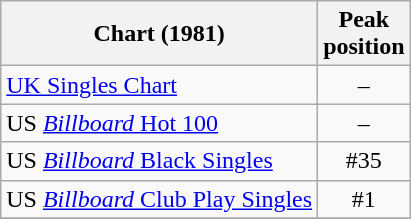<table class="wikitable sortable">
<tr>
<th>Chart (1981)</th>
<th align="center">Peak<br>position</th>
</tr>
<tr>
<td><a href='#'>UK Singles Chart</a></td>
<td align="center">–</td>
</tr>
<tr>
<td>US <a href='#'><em>Billboard</em> Hot 100</a></td>
<td align="center">–</td>
</tr>
<tr>
<td>US <a href='#'><em>Billboard</em> Black Singles</a></td>
<td align="center">#35</td>
</tr>
<tr>
<td>US <a href='#'><em>Billboard</em> Club Play Singles</a></td>
<td align="center">#1</td>
</tr>
<tr>
</tr>
</table>
